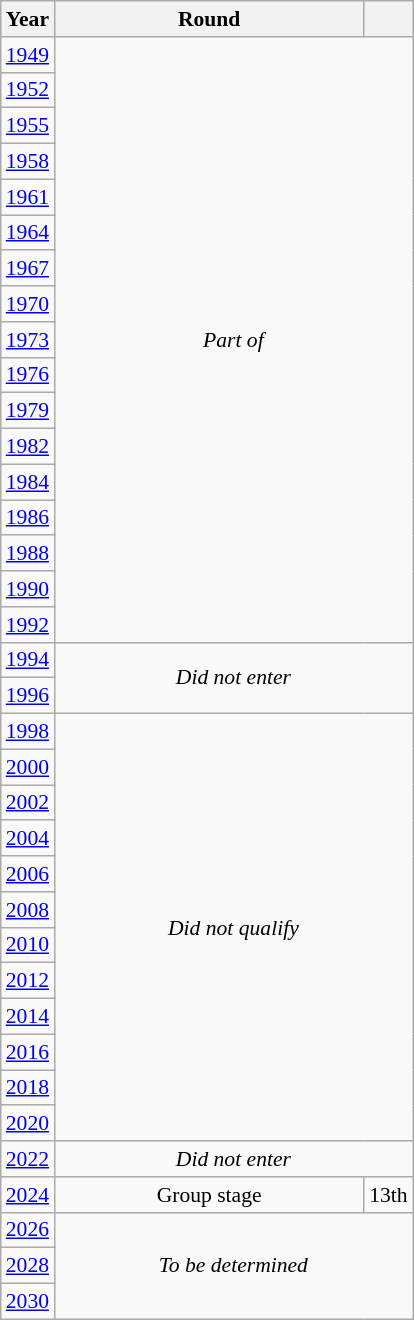<table class="wikitable" style="text-align: center; font-size:90%">
<tr>
<th>Year</th>
<th style="width:200px">Round</th>
<th></th>
</tr>
<tr>
<td><a href='#'>1949</a></td>
<td colspan="2" rowspan="17"><em>Part of </em></td>
</tr>
<tr>
<td><a href='#'>1952</a></td>
</tr>
<tr>
<td><a href='#'>1955</a></td>
</tr>
<tr>
<td><a href='#'>1958</a></td>
</tr>
<tr>
<td><a href='#'>1961</a></td>
</tr>
<tr>
<td><a href='#'>1964</a></td>
</tr>
<tr>
<td><a href='#'>1967</a></td>
</tr>
<tr>
<td><a href='#'>1970</a></td>
</tr>
<tr>
<td><a href='#'>1973</a></td>
</tr>
<tr>
<td><a href='#'>1976</a></td>
</tr>
<tr>
<td><a href='#'>1979</a></td>
</tr>
<tr>
<td><a href='#'>1982</a></td>
</tr>
<tr>
<td><a href='#'>1984</a></td>
</tr>
<tr>
<td><a href='#'>1986</a></td>
</tr>
<tr>
<td><a href='#'>1988</a></td>
</tr>
<tr>
<td><a href='#'>1990</a></td>
</tr>
<tr>
<td><a href='#'>1992</a></td>
</tr>
<tr>
<td><a href='#'>1994</a></td>
<td colspan="2" rowspan="2"><em>Did not enter</em></td>
</tr>
<tr>
<td><a href='#'>1996</a></td>
</tr>
<tr>
<td><a href='#'>1998</a></td>
<td colspan="2" rowspan="12"><em>Did not qualify</em></td>
</tr>
<tr>
<td><a href='#'>2000</a></td>
</tr>
<tr>
<td><a href='#'>2002</a></td>
</tr>
<tr>
<td><a href='#'>2004</a></td>
</tr>
<tr>
<td><a href='#'>2006</a></td>
</tr>
<tr>
<td><a href='#'>2008</a></td>
</tr>
<tr>
<td><a href='#'>2010</a></td>
</tr>
<tr>
<td><a href='#'>2012</a></td>
</tr>
<tr>
<td><a href='#'>2014</a></td>
</tr>
<tr>
<td><a href='#'>2016</a></td>
</tr>
<tr>
<td><a href='#'>2018</a></td>
</tr>
<tr>
<td><a href='#'>2020</a></td>
</tr>
<tr>
<td><a href='#'>2022</a></td>
<td colspan="2"><em>Did not enter</em></td>
</tr>
<tr>
<td><a href='#'>2024</a></td>
<td>Group stage</td>
<td>13th</td>
</tr>
<tr>
<td><a href='#'>2026</a></td>
<td colspan="2" rowspan="3"><em>To be determined</em></td>
</tr>
<tr>
<td><a href='#'>2028</a></td>
</tr>
<tr>
<td><a href='#'>2030</a></td>
</tr>
</table>
